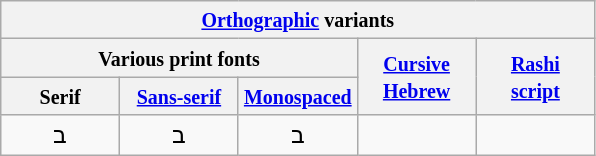<table class=wikitable style="text-align:center;">
<tr>
<th colspan=5><small><a href='#'>Orthographic</a> variants</small></th>
</tr>
<tr>
<th colspan=3><small>Various print fonts</small></th>
<th rowspan=2><small><a href='#'>Cursive<br>Hebrew</a></small></th>
<th rowspan=2><small><a href='#'>Rashi<br>script</a></small></th>
</tr>
<tr>
<th><small>Serif</small></th>
<th><small><a href='#'>Sans-serif</a></small></th>
<th><small><a href='#'>Monospaced</a></small></th>
</tr>
<tr>
<td width=20%><span>ב</span></td>
<td width=20%><span>ב</span></td>
<td width=20%><span>ב</span></td>
<td width=20%></td>
<td width=20%></td>
</tr>
</table>
